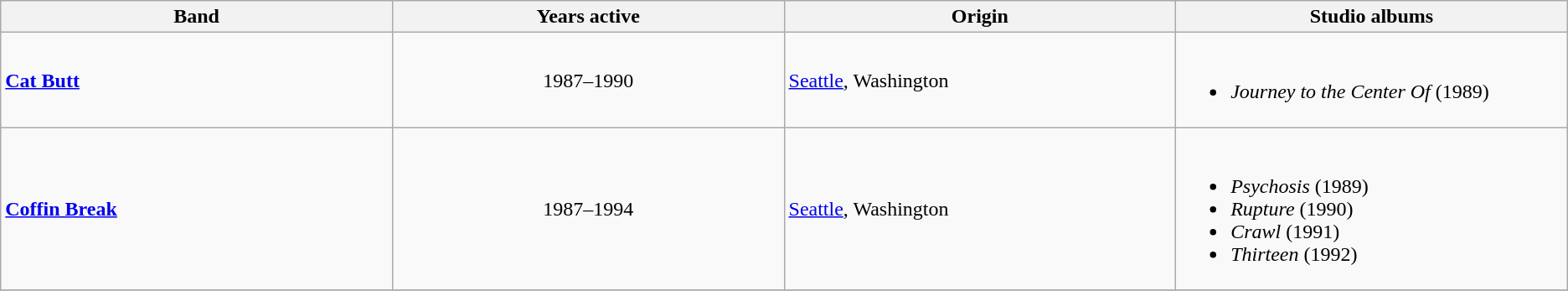<table class="wikitable sortable">
<tr>
<th style="width:15%;">Band</th>
<th style="width:15%;">Years active</th>
<th style="width:15%;">Origin</th>
<th style="width:15%;">Studio albums</th>
</tr>
<tr>
<td><strong><a href='#'>Cat Butt</a></strong></td>
<td style="text-align:center;">1987–1990</td>
<td><a href='#'>Seattle</a>, Washington</td>
<td><br><ul><li><em>Journey to the Center Of</em> (1989)</li></ul></td>
</tr>
<tr>
<td><strong><a href='#'>Coffin Break</a></strong></td>
<td style="text-align:center;">1987–1994</td>
<td><a href='#'>Seattle</a>, Washington</td>
<td><br><ul><li><em>Psychosis</em> (1989)</li><li><em>Rupture</em> (1990)</li><li><em>Crawl</em> (1991)</li><li><em>Thirteen</em> (1992)</li></ul></td>
</tr>
<tr>
</tr>
</table>
